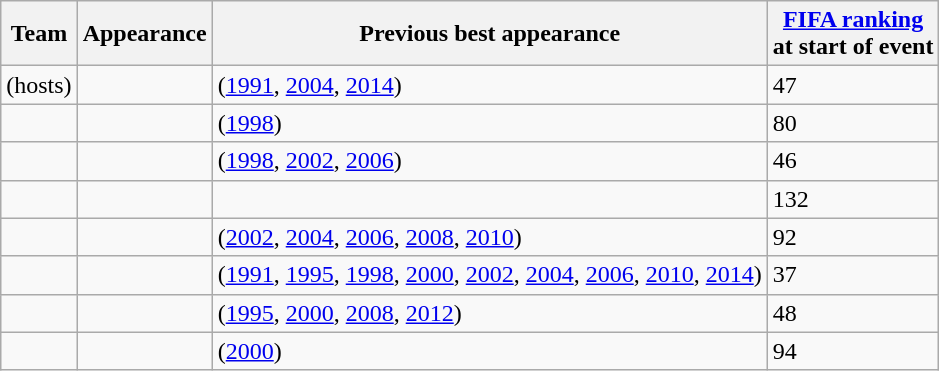<table class="wikitable sortable" style="text-align: left;">
<tr>
<th>Team</th>
<th>Appearance</th>
<th>Previous best appearance</th>
<th><a href='#'>FIFA ranking</a><br>at start of event<br></th>
</tr>
<tr>
<td> (hosts)</td>
<td></td>
<td> (<a href='#'>1991</a>, <a href='#'>2004</a>, <a href='#'>2014</a>)</td>
<td>47</td>
</tr>
<tr>
<td></td>
<td></td>
<td> (<a href='#'>1998</a>)</td>
<td>80</td>
</tr>
<tr>
<td></td>
<td></td>
<td> (<a href='#'>1998</a>, <a href='#'>2002</a>, <a href='#'>2006</a>)</td>
<td>46</td>
</tr>
<tr>
<td></td>
<td></td>
<td></td>
<td>132</td>
</tr>
<tr>
<td></td>
<td></td>
<td> (<a href='#'>2002</a>, <a href='#'>2004</a>, <a href='#'>2006</a>, <a href='#'>2008</a>, <a href='#'>2010</a>)</td>
<td>92</td>
</tr>
<tr>
<td></td>
<td></td>
<td> (<a href='#'>1991</a>, <a href='#'>1995</a>, <a href='#'>1998</a>, <a href='#'>2000</a>, <a href='#'>2002</a>, <a href='#'>2004</a>, <a href='#'>2006</a>, <a href='#'>2010</a>, <a href='#'>2014</a>)</td>
<td>37</td>
</tr>
<tr>
<td></td>
<td></td>
<td> (<a href='#'>1995</a>, <a href='#'>2000</a>, <a href='#'>2008</a>, <a href='#'>2012</a>)</td>
<td>48</td>
</tr>
<tr>
<td></td>
<td></td>
<td> (<a href='#'>2000</a>)</td>
<td>94</td>
</tr>
</table>
